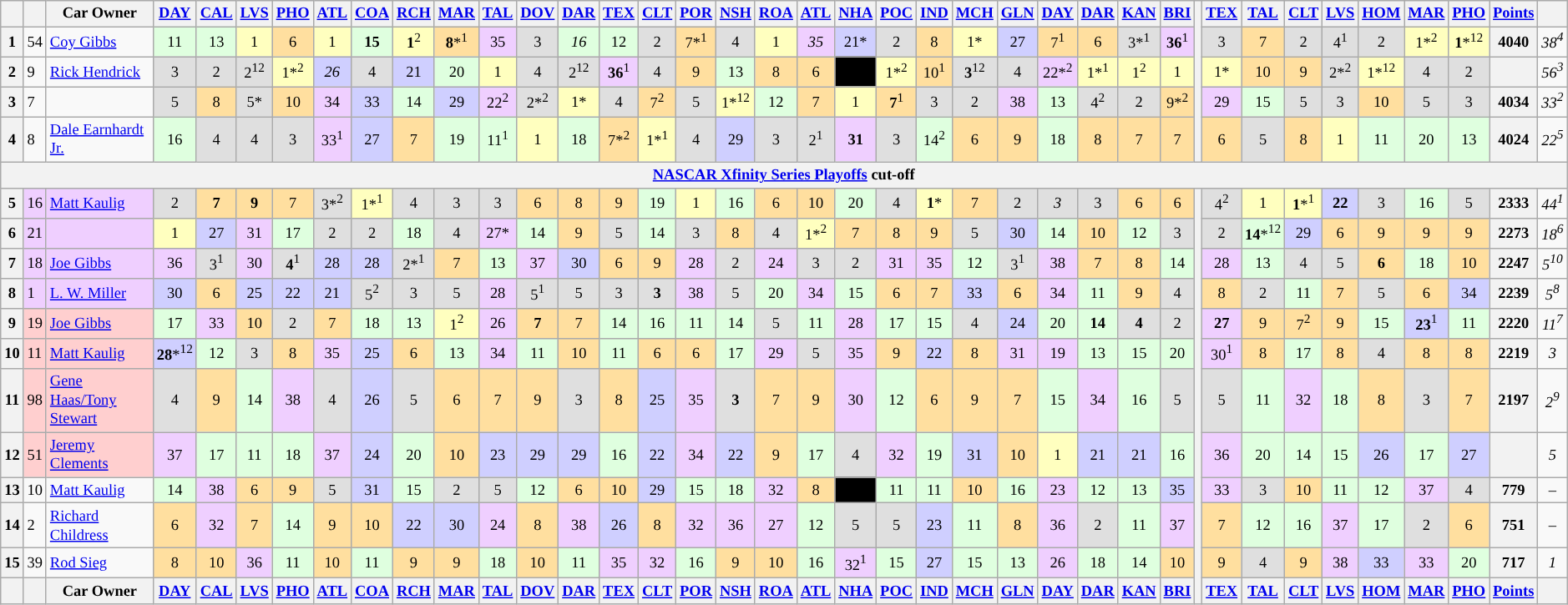<table class="wikitable" style="font-size:77%; text-align:center;">
<tr valign="top">
<th valign="middle"></th>
<th valign="middle"></th>
<th valign="middle">Car Owner</th>
<th><a href='#'>DAY</a></th>
<th><a href='#'>CAL</a></th>
<th><a href='#'>LVS</a></th>
<th><a href='#'>PHO</a></th>
<th><a href='#'>ATL</a></th>
<th><a href='#'>COA</a></th>
<th><a href='#'>RCH</a></th>
<th><a href='#'>MAR</a></th>
<th><a href='#'>TAL</a></th>
<th><a href='#'>DOV</a></th>
<th><a href='#'>DAR</a></th>
<th><a href='#'>TEX</a></th>
<th><a href='#'>CLT</a></th>
<th><a href='#'>POR</a></th>
<th><a href='#'>NSH</a></th>
<th><a href='#'>ROA</a></th>
<th><a href='#'>ATL</a></th>
<th><a href='#'>NHA</a></th>
<th><a href='#'>POC</a></th>
<th><a href='#'>IND</a></th>
<th><a href='#'>MCH</a></th>
<th><a href='#'>GLN</a></th>
<th><a href='#'>DAY</a></th>
<th><a href='#'>DAR</a></th>
<th><a href='#'>KAN</a></th>
<th><a href='#'>BRI</a></th>
<th rowspan=5></th>
<th><a href='#'>TEX</a></th>
<th><a href='#'>TAL</a></th>
<th><a href='#'>CLT</a></th>
<th><a href='#'>LVS</a></th>
<th><a href='#'>HOM</a></th>
<th><a href='#'>MAR</a></th>
<th><a href='#'>PHO</a></th>
<th valign="middle"><a href='#'>Points</a></th>
<th valign="middle"></th>
</tr>
<tr>
<th>1</th>
<td style="text-align:left">54</td>
<td style="text-align:left"><a href='#'>Coy Gibbs</a></td>
<td style="background:#dfffdf;">11</td>
<td style="background:#dfffdf;">13</td>
<td style="background:#ffffbf;">1</td>
<td style="background:#ffdf9f;">6</td>
<td style="background:#ffffbf;">1</td>
<td style="background:#dfffdf;"><strong>15</strong></td>
<td style="background:#ffffbf;"><strong>1</strong><sup>2</sup></td>
<td style="background:#ffdf9f;"><strong>8</strong>*<sup>1</sup></td>
<td style="background:#efcfff;">35</td>
<td style="background:#dfdfdf;">3</td>
<td style="background:#dfffdf;"><em>16</em></td>
<td style="background:#dfffdf;">12</td>
<td style="background:#dfdfdf;">2</td>
<td style="background:#ffdf9f;">7*<sup>1</sup></td>
<td style="background:#dfdfdf;">4</td>
<td style="background:#ffffbf;">1</td>
<td style="background:#efcfff;"><em>35</em></td>
<td style="background:#cfcfff;">21*</td>
<td style="background:#dfdfdf;">2</td>
<td style="background:#ffdf9f;">8</td>
<td style="background:#ffffbf;">1*</td>
<td style="background:#cfcfff;">27</td>
<td style="background:#ffdf9f;">7<sup>1</sup></td>
<td style="background:#ffdf9f;">6</td>
<td style="background:#dfdfdf;">3*<sup>1</sup></td>
<td style="background:#efcfff;"><strong>36</strong><sup>1</sup></td>
<td style="background:#dfdfdf;">3</td>
<td style="background:#ffdf9f;">7</td>
<td style="background:#dfdfdf;">2</td>
<td style="background:#dfdfdf;">4<sup>1</sup></td>
<td style="background:#dfdfdf;">2</td>
<td style="background:#ffffbf;">1*<sup>2</sup></td>
<td style="background:#ffffbf;"><strong>1</strong>*<sup>12</sup></td>
<th>4040</th>
<td><em>38<sup>4</sup></em></td>
</tr>
<tr>
<th>2</th>
<td style="text-align:left">9</td>
<td style="text-align:left"><a href='#'>Rick Hendrick</a></td>
<td style="background:#dfdfdf;">3</td>
<td style="background:#dfdfdf;">2</td>
<td style="background:#dfdfdf;">2<sup>12</sup></td>
<td style="background:#ffffbf;">1*<sup>2</sup></td>
<td style="background:#cfcfff;"><em>26</em></td>
<td style="background:#dfdfdf;">4</td>
<td style="background:#cfcfff;">21</td>
<td style="background:#dfffdf;">20</td>
<td style="background:#ffffbf;">1</td>
<td style="background:#dfdfdf;">4</td>
<td style="background:#dfdfdf;">2<sup>12</sup></td>
<td style="background:#efcfff;"><strong>36</strong><sup>1</sup></td>
<td style="background:#dfdfdf;">4</td>
<td style="background:#ffdf9f;">9</td>
<td style="background:#dfffdf;">13</td>
<td style="background:#ffdf9f;">8</td>
<td style="background:#ffdf9f;">6</td>
<td style="background:#000000; color:white;"></td>
<td style="background:#ffffbf;">1*<sup>2</sup></td>
<td style="background:#ffdf9f;">10<sup>1</sup></td>
<td style="background:#dfdfdf;"><strong>3</strong><sup>12</sup></td>
<td style="background:#dfdfdf;">4</td>
<td style="background:#efcfff;">22*<sup>2</sup></td>
<td style="background:#ffffbf;">1*<sup>1</sup></td>
<td style="background:#ffffbf;">1<sup>2</sup></td>
<td style="background:#ffffbf;">1</td>
<td style="background:#ffffbf;">1*</td>
<td style="background:#ffdf9f;">10</td>
<td style="background:#ffdf9f;">9</td>
<td style="background:#dfdfdf;">2*<sup>2</sup></td>
<td style="background:#ffffbf;">1*<sup>12</sup></td>
<td style="background:#dfdfdf;">4</td>
<td style="background:#dfdfdf;">2</td>
<th></th>
<td><em>56<sup>3</sup></em></td>
</tr>
<tr>
<th>3</th>
<td style="text-align:left">7</td>
<td style="text-align:left"></td>
<td style="background:#dfdfdf;">5</td>
<td style="background:#ffdf9f;">8</td>
<td style="background:#dfdfdf;">5*</td>
<td style="background:#ffdf9f;">10</td>
<td style="background:#efcfff;">34</td>
<td style="background:#cfcfff;">33</td>
<td style="background:#dfffdf;">14</td>
<td style="background:#cfcfff;">29</td>
<td style="background:#efcfff;">22<sup>2</sup></td>
<td style="background:#dfdfdf;">2*<sup>2</sup></td>
<td style="background:#ffffbf;">1*</td>
<td style="background:#dfdfdf;">4</td>
<td style="background:#ffdf9f;">7<sup>2</sup></td>
<td style="background:#dfdfdf;">5</td>
<td style="background:#ffffbf;">1*<sup>12</sup></td>
<td style="background:#dfffdf;">12</td>
<td style="background:#ffdf9f;">7</td>
<td style="background:#ffffbf;">1</td>
<td style="background:#ffdf9f;"><strong>7</strong><sup>1</sup></td>
<td style="background:#dfdfdf;">3</td>
<td style="background:#dfdfdf;">2</td>
<td style="background:#efcfff;">38</td>
<td style="background:#dfffdf;">13</td>
<td style="background:#dfdfdf;">4<sup>2</sup></td>
<td style="background:#dfdfdf;">2</td>
<td style="background:#ffdf9f;">9*<sup>2</sup></td>
<td style="background:#efcfff;">29</td>
<td style="background:#dfffdf;">15</td>
<td style="background:#dfdfdf;">5</td>
<td style="background:#dfdfdf;">3</td>
<td style="background:#ffdf9f;">10</td>
<td style="background:#dfdfdf;">5</td>
<td style="background:#dfdfdf;">3</td>
<th>4034</th>
<td><em>33<sup>2</sup></em></td>
</tr>
<tr>
<th>4</th>
<td style="text-align:left">8</td>
<td style="text-align:left"><a href='#'>Dale Earnhardt Jr.</a></td>
<td style="background:#dfffdf;">16</td>
<td style="background:#dfdfdf;">4</td>
<td style="background:#dfdfdf;">4</td>
<td style="background:#dfdfdf;">3</td>
<td style="background:#efcfff;">33<sup>1</sup></td>
<td style="background:#cfcfff;">27</td>
<td style="background:#ffdf9f;">7</td>
<td style="background:#dfffdf;">19</td>
<td style="background:#dfffdf;">11<sup>1</sup></td>
<td style="background:#ffffbf;">1</td>
<td style="background:#dfffdf;">18</td>
<td style="background:#ffdf9f;">7*<sup>2</sup></td>
<td style="background:#ffffbf;">1*<sup>1</sup></td>
<td style="background:#dfdfdf;">4</td>
<td style="background:#cfcfff;">29</td>
<td style="background:#dfdfdf;">3</td>
<td style="background:#dfdfdf;">2<sup>1</sup></td>
<td style="background:#efcfff;"><strong>31</strong></td>
<td style="background:#dfdfdf;">3</td>
<td style="background:#dfffdf;">14<sup>2</sup></td>
<td style="background:#ffdf9f;">6</td>
<td style="background:#ffdf9f;">9</td>
<td style="background:#dfffdf;">18</td>
<td style="background:#ffdf9f;">8</td>
<td style="background:#ffdf9f;">7</td>
<td style="background:#ffdf9f;">7</td>
<td style="background:#ffdf9f;">6</td>
<td style="background:#dfdfdf;">5</td>
<td style="background:#ffdf9f;">8</td>
<td style="background:#ffffbf;">1</td>
<td style="background:#dfffdf;">11</td>
<td style="background:#dfffdf;">20</td>
<td style="background:#dfffdf;">13</td>
<th>4024</th>
<td><em>22<sup>5</sup></em></td>
</tr>
<tr>
<th colspan="39"><a href='#'>NASCAR Xfinity Series Playoffs</a> cut-off</th>
</tr>
<tr>
<th>5</th>
<td style="text-align:left; background:#efcfff;">16</td>
<td style="text-align:left; background:#efcfff;"><a href='#'>Matt Kaulig</a></td>
<td style="background:#dfdfdf;">2</td>
<td style="background:#ffdf9f;"><strong>7</strong></td>
<td style="background:#ffdf9f;"><strong>9</strong></td>
<td style="background:#ffdf9f;">7</td>
<td style="background:#dfdfdf;">3*<sup>2</sup></td>
<td style="background:#ffffbf;">1*<sup>1</sup></td>
<td style="background:#dfdfdf;">4</td>
<td style="background:#dfdfdf;">3</td>
<td style="background:#dfdfdf;">3</td>
<td style="background:#ffdf9f;">6</td>
<td style="background:#ffdf9f;">8</td>
<td style="background:#ffdf9f;">9</td>
<td style="background:#dfffdf;">19</td>
<td style="background:#ffffbf;">1</td>
<td style="background:#dfffdf;">16</td>
<td style="background:#ffdf9f;">6</td>
<td style="background:#ffdf9f;">10</td>
<td style="background:#dfffdf;">20</td>
<td style="background:#dfdfdf;">4</td>
<td style="background:#ffffbf;"><strong>1</strong>*</td>
<td style="background:#ffdf9f;">7</td>
<td style="background:#dfdfdf;">2</td>
<td style="background:#dfdfdf;"><em>3</em></td>
<td style="background:#dfdfdf;">3</td>
<td style="background:#ffdf9f;">6</td>
<td style="background:#ffdf9f;">6</td>
<th rowspan=13></th>
<td style="background:#dfdfdf;">4<sup>2</sup></td>
<td style="background:#ffffbf;">1</td>
<td style="background:#ffffbf;"><strong>1</strong>*<sup>1</sup></td>
<td style="background:#cfcfff;"><strong>22</strong></td>
<td style="background:#dfdfdf;">3</td>
<td style="background:#dfffdf;">16</td>
<td style="background:#dfdfdf;">5</td>
<th>2333</th>
<td><em>44<sup>1</sup></em></td>
</tr>
<tr>
<th>6</th>
<td style="text-align:left; background:#efcfff;">21</td>
<td style="text-align:left; background:#efcfff;"></td>
<td style="background:#ffffbf;">1</td>
<td style="background:#cfcfff;">27</td>
<td style="background:#efcfff;">31</td>
<td style="background:#dfffdf;">17</td>
<td style="background:#dfdfdf;">2</td>
<td style="background:#dfdfdf;">2</td>
<td style="background:#dfffdf;">18</td>
<td style="background:#dfdfdf;">4</td>
<td style="background:#efcfff;">27*</td>
<td style="background:#dfffdf;">14</td>
<td style="background:#ffdf9f;">9</td>
<td style="background:#dfdfdf;">5</td>
<td style="background:#dfffdf;">14</td>
<td style="background:#dfdfdf;">3</td>
<td style="background:#ffdf9f;">8</td>
<td style="background:#dfdfdf;">4</td>
<td style="background:#ffffbf;">1*<sup>2</sup></td>
<td style="background:#ffdf9f;">7</td>
<td style="background:#ffdf9f;">8</td>
<td style="background:#ffdf9f;">9</td>
<td style="background:#dfdfdf;">5</td>
<td style="background:#cfcfff;">30</td>
<td style="background:#dfffdf;">14</td>
<td style="background:#ffdf9f;">10</td>
<td style="background:#dfffdf;">12</td>
<td style="background:#dfdfdf;">3</td>
<td style="background:#dfdfdf;">2</td>
<td style="background:#dfffdf;"><strong>14</strong>*<sup>12</sup></td>
<td style="background:#cfcfff;">29</td>
<td style="background:#ffdf9f;">6</td>
<td style="background:#ffdf9f;">9</td>
<td style="background:#ffdf9f;">9</td>
<td style="background:#ffdf9f;">9</td>
<th>2273</th>
<td><em>18<sup>6</sup></em></td>
</tr>
<tr>
<th>7</th>
<td style="text-align:left; background:#efcfff;">18</td>
<td style="text-align:left; background:#efcfff;"><a href='#'>Joe Gibbs</a></td>
<td style="background:#efcfff;">36</td>
<td style="background:#dfdfdf;">3<sup>1</sup></td>
<td style="background:#efcfff;">30</td>
<td style="background:#dfdfdf;"><strong>4</strong><sup>1</sup></td>
<td style="background:#cfcfff;">28</td>
<td style="background:#cfcfff;">28</td>
<td style="background:#dfdfdf;">2*<sup>1</sup></td>
<td style="background:#ffdf9f;">7</td>
<td style="background:#dfffdf;">13</td>
<td style="background:#efcfff;">37</td>
<td style="background:#cfcfff;">30</td>
<td style="background:#ffdf9f;">6</td>
<td style="background:#ffdf9f;">9</td>
<td style="background:#efcfff;">28</td>
<td style="background:#dfdfdf;">2</td>
<td style="background:#efcfff;">24</td>
<td style="background:#dfdfdf;">3</td>
<td style="background:#dfdfdf;">2</td>
<td style="background:#efcfff;">31</td>
<td style="background:#efcfff;">35</td>
<td style="background:#dfffdf;">12</td>
<td style="background:#dfdfdf;">3<sup>1</sup></td>
<td style="background:#efcfff;">38</td>
<td style="background:#ffdf9f;">7</td>
<td style="background:#ffdf9f;">8</td>
<td style="background:#dfffdf;">14</td>
<td style="background:#efcfff;">28</td>
<td style="background:#dfffdf;">13</td>
<td style="background:#dfdfdf;">4</td>
<td style="background:#dfdfdf;">5</td>
<td style="background:#ffdf9f;"><strong>6</strong></td>
<td style="background:#dfffdf;">18</td>
<td style="background:#ffdf9f;">10</td>
<th>2247</th>
<td><em>5<sup>10</sup></em></td>
</tr>
<tr>
<th>8</th>
<td style="text-align:left; background:#efcfff;">1</td>
<td style="text-align:left; background:#efcfff;"><a href='#'>L. W. Miller</a></td>
<td style="background:#cfcfff;">30</td>
<td style="background:#ffdf9f;">6</td>
<td style="background:#cfcfff;">25</td>
<td style="background:#cfcfff;">22</td>
<td style="background:#cfcfff;">21</td>
<td style="background:#dfdfdf;">5<sup>2</sup></td>
<td style="background:#dfdfdf;">3</td>
<td style="background:#dfdfdf;">5</td>
<td style="background:#efcfff;">28</td>
<td style="background:#dfdfdf;">5<sup>1</sup></td>
<td style="background:#dfdfdf;">5</td>
<td style="background:#dfdfdf;">3</td>
<td style="background:#dfdfdf;"><strong>3</strong></td>
<td style="background:#efcfff;">38</td>
<td style="background:#dfdfdf;">5</td>
<td style="background:#dfffdf;">20</td>
<td style="background:#efcfff;">34</td>
<td style="background:#dfffdf;">15</td>
<td style="background:#ffdf9f;">6</td>
<td style="background:#ffdf9f;">7</td>
<td style="background:#cfcfff;">33</td>
<td style="background:#ffdf9f;">6</td>
<td style="background:#efcfff;">34</td>
<td style="background:#dfffdf;">11</td>
<td style="background:#ffdf9f;">9</td>
<td style="background:#dfdfdf;">4</td>
<td style="background:#ffdf9f;">8</td>
<td style="background:#dfdfdf;">2</td>
<td style="background:#dfffdf;">11</td>
<td style="background:#ffdf9f;">7</td>
<td style="background:#dfdfdf;">5</td>
<td style="background:#ffdf9f;">6</td>
<td style="background:#cfcfff;">34</td>
<th>2239</th>
<td><em>5<sup>8</sup></em></td>
</tr>
<tr>
<th>9</th>
<td style="text-align:left; background:#ffcfcf;">19</td>
<td style="text-align:left; background:#ffcfcf;"><a href='#'>Joe Gibbs</a></td>
<td style="background:#dfffdf;">17</td>
<td style="background:#efcfff;">33</td>
<td style="background:#ffdf9f;">10</td>
<td style="background:#dfdfdf;">2</td>
<td style="background:#ffdf9f;">7</td>
<td style="background:#dfffdf;">18</td>
<td style="background:#dfffdf;">13</td>
<td style="background:#ffffbf;">1<sup>2</sup></td>
<td style="background:#efcfff;">26</td>
<td style="background:#ffdf9f;"><strong>7</strong></td>
<td style="background:#ffdf9f;">7</td>
<td style="background:#dfffdf;">14</td>
<td style="background:#dfffdf;">16</td>
<td style="background:#dfffdf;">11</td>
<td style="background:#dfffdf;">14</td>
<td style="background:#dfdfdf;">5</td>
<td style="background:#dfffdf;">11</td>
<td style="background:#efcfff;">28</td>
<td style="background:#dfffdf;">17</td>
<td style="background:#dfffdf;">15</td>
<td style="background:#dfdfdf;">4</td>
<td style="background:#cfcfff;">24</td>
<td style="background:#dfffdf;">20</td>
<td style="background:#dfffdf;"><strong>14</strong></td>
<td style="background:#dfdfdf;"><strong>4</strong></td>
<td style="background:#dfdfdf;">2</td>
<td style="background:#efcfff;"><strong>27</strong></td>
<td style="background:#ffdf9f;">9</td>
<td style="background:#ffdf9f;">7<sup>2</sup></td>
<td style="background:#ffdf9f;">9</td>
<td style="background:#dfffdf;">15</td>
<td style="background:#cfcfff;"><strong>23</strong><sup>1</sup></td>
<td style="background:#dfffdf;">11</td>
<th>2220</th>
<td><em>11<sup>7</sup></em></td>
</tr>
<tr>
<th>10</th>
<td style="text-align:left; background:#ffcfcf;">11</td>
<td style="text-align:left; background:#ffcfcf;"><a href='#'>Matt Kaulig</a></td>
<td style="background:#cfcfff;"><strong>28</strong>*<sup>12</sup></td>
<td style="background:#dfffdf;">12</td>
<td style="background:#dfdfdf;">3</td>
<td style="background:#ffdf9f;">8</td>
<td style="background:#efcfff;">35</td>
<td style="background:#cfcfff;">25</td>
<td style="background:#ffdf9f;">6</td>
<td style="background:#dfffdf;">13</td>
<td style="background:#efcfff;">34</td>
<td style="background:#dfffdf;">11</td>
<td style="background:#ffdf9f;">10</td>
<td style="background:#dfffdf;">11</td>
<td style="background:#ffdf9f;">6</td>
<td style="background:#ffdf9f;">6</td>
<td style="background:#dfffdf;">17</td>
<td style="background:#efcfff;">29</td>
<td style="background:#dfdfdf;">5</td>
<td style="background:#efcfff;">35</td>
<td style="background:#ffdf9f;">9</td>
<td style="background:#cfcfff;">22</td>
<td style="background:#ffdf9f;">8</td>
<td style="background:#efcfff;">31</td>
<td style="background:#efcfff;">19</td>
<td style="background:#dfffdf;">13</td>
<td style="background:#dfffdf;">15</td>
<td style="background:#dfffdf;">20</td>
<td style="background:#efcfff;">30<sup>1</sup></td>
<td style="background:#ffdf9f;">8</td>
<td style="background:#dfffdf;">17</td>
<td style="background:#ffdf9f;">8</td>
<td style="background:#dfdfdf;">4</td>
<td style="background:#ffdf9f;">8</td>
<td style="background:#ffdf9f;">8</td>
<th>2219</th>
<td><em>3</em></td>
</tr>
<tr>
<th>11</th>
<td style="text-align:left; background:#ffcfcf;">98</td>
<td style="text-align:left; background:#ffcfcf;"><a href='#'>Gene Haas/Tony Stewart</a></td>
<td style="background:#dfdfdf;">4</td>
<td style="background:#ffdf9f;">9</td>
<td style="background:#dfffdf;">14</td>
<td style="background:#efcfff;">38</td>
<td style="background:#dfdfdf;">4</td>
<td style="background:#cfcfff;">26</td>
<td style="background:#dfdfdf;">5</td>
<td style="background:#ffdf9f;">6</td>
<td style="background:#ffdf9f;">7</td>
<td style="background:#ffdf9f;">9</td>
<td style="background:#dfdfdf;">3</td>
<td style="background:#ffdf9f;">8</td>
<td style="background:#cfcfff;">25</td>
<td style="background:#efcfff;">35</td>
<td style="background:#dfdfdf;"><strong>3</strong></td>
<td style="background:#ffdf9f;">7</td>
<td style="background:#ffdf9f;">9</td>
<td style="background:#efcfff;">30</td>
<td style="background:#dfffdf;">12</td>
<td style="background:#ffdf9f;">6</td>
<td style="background:#ffdf9f;">9</td>
<td style="background:#ffdf9f;">7</td>
<td style="background:#dfffdf;">15</td>
<td style="background:#efcfff;">34</td>
<td style="background:#dfffdf;">16</td>
<td style="background:#dfdfdf;">5</td>
<td style="background:#dfdfdf;">5</td>
<td style="background:#dfffdf;">11</td>
<td style="background:#efcfff;">32</td>
<td style="background:#dfffdf;">18</td>
<td style="background:#ffdf9f;">8</td>
<td style="background:#dfdfdf;">3</td>
<td style="background:#ffdf9f;">7</td>
<th>2197</th>
<td><em>2<sup>9</sup></em></td>
</tr>
<tr>
<th>12</th>
<td style="text-align:left; background:#ffcfcf;">51</td>
<td style="text-align:left; background:#ffcfcf;"><a href='#'>Jeremy Clements</a></td>
<td style="background:#efcfff;">37</td>
<td style="background:#dfffdf;">17</td>
<td style="background:#dfffdf;">11</td>
<td style="background:#dfffdf;">18</td>
<td style="background:#efcfff;">37</td>
<td style="background:#cfcfff;">24</td>
<td style="background:#dfffdf;">20</td>
<td style="background:#ffdf9f;">10</td>
<td style="background:#cfcfff;">23</td>
<td style="background:#cfcfff;">29</td>
<td style="background:#cfcfff;">29</td>
<td style="background:#dfffdf;">16</td>
<td style="background:#cfcfff;">22</td>
<td style="background:#efcfff;">34</td>
<td style="background:#cfcfff;">22</td>
<td style="background:#ffdf9f;">9</td>
<td style="background:#dfffdf;">17</td>
<td style="background:#dfdfdf;'">4</td>
<td style="background:#efcfff;">32</td>
<td style="background:#dfffdf;">19</td>
<td style="background:#cfcfff;">31</td>
<td style="background:#ffdf9f;">10</td>
<td style="background:#ffffbf;">1</td>
<td style="background:#cfcfff;">21</td>
<td style="background:#cfcfff;">21</td>
<td style="background:#dfffdf;">16</td>
<td style="background:#efcfff;">36</td>
<td style="background:#dfffdf;">20</td>
<td style="background:#dfffdf;">14</td>
<td style="background:#dfffdf;">15</td>
<td style="background:#cfcfff;">26</td>
<td style="background:#dfffdf;">17</td>
<td style="background:#cfcfff;">27</td>
<th></th>
<td><em>5</em></td>
</tr>
<tr>
<th>13</th>
<td style="text-align:left">10</td>
<td style="text-align:left"><a href='#'>Matt Kaulig</a></td>
<td style="background:#dfffdf;">14</td>
<td style="background:#efcfff;">38</td>
<td style="background:#ffdf9f;">6</td>
<td style="background:#ffdf9f;">9</td>
<td style="background:#dfdfdf;'">5</td>
<td style="background:#cfcfff;">31</td>
<td style="background:#dfffdf;">15</td>
<td style="background:#dfdfdf;'">2</td>
<td style="background:#dfdfdf;'">5</td>
<td style="background:#dfffdf;">12</td>
<td style="background:#ffdf9f;">6</td>
<td style="background:#ffdf9f;">10</td>
<td style="background:#cfcfff;">29</td>
<td style="background:#dfffdf;">15</td>
<td style="background:#dfffdf;">18</td>
<td style="background:#efcfff;">32</td>
<td style="background:#ffdf9f;">8</td>
<td style="background:#000000; color:white;"></td>
<td style="background:#dfffdf;">11</td>
<td style="background:#dfffdf;">11</td>
<td style="background:#ffdf9f;">10</td>
<td style="background:#dfffdf;">16</td>
<td style="background:#efcfff;">23</td>
<td style="background:#dfffdf;">12</td>
<td style="background:#dfffdf;">13</td>
<td style="background:#cfcfff;">35</td>
<td style="background:#efcfff;">33</td>
<td style="background:#dfdfdf;'">3</td>
<td style="background:#ffdf9f;">10</td>
<td style="background:#dfffdf;">11</td>
<td style="background:#dfffdf;">12</td>
<td style="background:#efcfff;">37</td>
<td style="background:#dfdfdf;'">4</td>
<th>779</th>
<td><em>–</em></td>
</tr>
<tr>
<th>14</th>
<td style="text-align:left">2</td>
<td style="text-align:left"><a href='#'>Richard Childress</a></td>
<td style="background:#ffdf9f;">6</td>
<td style="background:#efcfff;">32</td>
<td style="background:#ffdf9f;">7</td>
<td style="background:#dfffdf;">14</td>
<td style="background:#ffdf9f;">9</td>
<td style="background:#ffdf9f;">10</td>
<td style="background:#cfcfff;">22</td>
<td style="background:#cfcfff;">30</td>
<td style="background:#efcfff;">24</td>
<td style="background:#ffdf9f;">8</td>
<td style="background:#efcfff;">38</td>
<td style="background:#cfcfff;">26</td>
<td style="background:#ffdf9f;">8</td>
<td style="background:#efcfff;">32</td>
<td style="background:#efcfff;">36</td>
<td style="background:#efcfff;">27</td>
<td style="background:#dfffdf;">12</td>
<td style="background:#dfdfdf;">5</td>
<td style="background:#dfdfdf;">5</td>
<td style="background:#cfcfff;">23</td>
<td style="background:#dfffdf;">11</td>
<td style="background:#ffdf9f;">8</td>
<td style="background:#efcfff;">36</td>
<td style="background:#dfdfdf;">2</td>
<td style="background:#dfffdf;">11</td>
<td style="background:#efcfff;">37</td>
<td style="background:#ffdf9f;">7</td>
<td style="background:#dfffdf;">12</td>
<td style="background:#dfffdf;">16</td>
<td style="background:#efcfff;">37</td>
<td style="background:#dfffdf;">17</td>
<td style="background:#dfdfdf;">2</td>
<td style="background:#ffdf9f;">6</td>
<th>751</th>
<td><em>–</em></td>
</tr>
<tr>
<th>15</th>
<td style="text-align:left">39</td>
<td style="text-align:left"><a href='#'>Rod Sieg</a></td>
<td style="background:#ffdf9f;">8</td>
<td style="background:#ffdf9f;">10</td>
<td style="background:#efcfff;">36</td>
<td style="background:#dfffdf;">11</td>
<td style="background:#ffdf9f;">10</td>
<td style="background:#dfffdf;">11</td>
<td style="background:#ffdf9f;">9</td>
<td style="background:#ffdf9f;">9</td>
<td style="background:#dfffdf;">18</td>
<td style="background:#ffdf9f;">10</td>
<td style="background:#dfffdf;">11</td>
<td style="background:#efcfff;">35</td>
<td style="background:#efcfff;">32</td>
<td style="background:#dfffdf;">16</td>
<td style="background:#ffdf9f;">9</td>
<td style="background:#ffdf9f;">10</td>
<td style="background:#dfffdf;">16</td>
<td style="background:#efcfff;">32<sup>1</sup></td>
<td style="background:#dfffdf;">15</td>
<td style="background:#cfcfff;">27</td>
<td style="background:#dfffdf;">15</td>
<td style="background:#dfffdf;">13</td>
<td style="background:#efcfff;">26</td>
<td style="background:#dfffdf;">18</td>
<td style="background:#dfffdf;">14</td>
<td style="background:#ffdf9f;">10</td>
<td style="background:#ffdf9f;">9</td>
<td style="background:#dfdfdf;'">4</td>
<td style="background:#ffdf9f;">9</td>
<td style="background:#efcfff;">38</td>
<td style="background:#cfcfff;">33</td>
<td style="background:#efcfff;">33</td>
<td style="background:#dfffdf;">20</td>
<th>717</th>
<td><em>1</em></td>
</tr>
<tr>
<th valign="middle"></th>
<th valign="middle"></th>
<th valign="middle">Car Owner</th>
<th><a href='#'>DAY</a></th>
<th><a href='#'>CAL</a></th>
<th><a href='#'>LVS</a></th>
<th><a href='#'>PHO</a></th>
<th><a href='#'>ATL</a></th>
<th><a href='#'>COA</a></th>
<th><a href='#'>RCH</a></th>
<th><a href='#'>MAR</a></th>
<th><a href='#'>TAL</a></th>
<th><a href='#'>DOV</a></th>
<th><a href='#'>DAR</a></th>
<th><a href='#'>TEX</a></th>
<th><a href='#'>CLT</a></th>
<th><a href='#'>POR</a></th>
<th><a href='#'>NSH</a></th>
<th><a href='#'>ROA</a></th>
<th><a href='#'>ATL</a></th>
<th><a href='#'>NHA</a></th>
<th><a href='#'>POC</a></th>
<th><a href='#'>IND</a></th>
<th><a href='#'>MCH</a></th>
<th><a href='#'>GLN</a></th>
<th><a href='#'>DAY</a></th>
<th><a href='#'>DAR</a></th>
<th><a href='#'>KAN</a></th>
<th><a href='#'>BRI</a></th>
<th><a href='#'>TEX</a></th>
<th><a href='#'>TAL</a></th>
<th><a href='#'>CLT</a></th>
<th><a href='#'>LVS</a></th>
<th><a href='#'>HOM</a></th>
<th><a href='#'>MAR</a></th>
<th><a href='#'>PHO</a></th>
<th valign="middle"><a href='#'>Points</a></th>
<th valign="middle"></th>
</tr>
</table>
